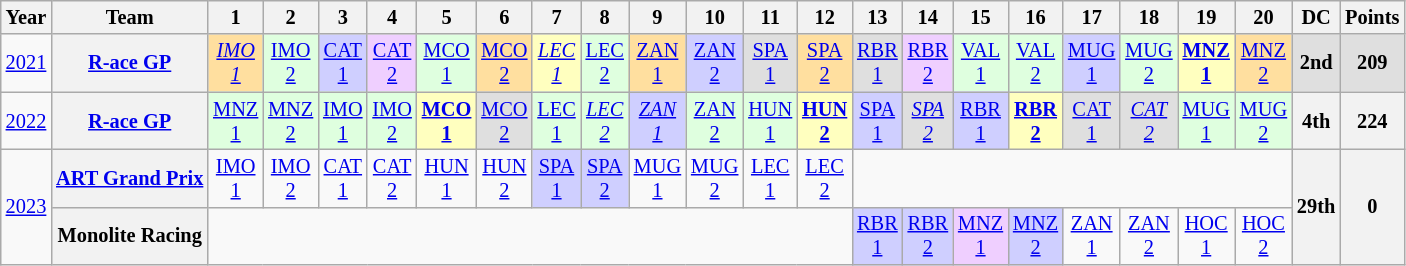<table class="wikitable" style="text-align:center; font-size:85%">
<tr>
<th>Year</th>
<th>Team</th>
<th>1</th>
<th>2</th>
<th>3</th>
<th>4</th>
<th>5</th>
<th>6</th>
<th>7</th>
<th>8</th>
<th>9</th>
<th>10</th>
<th>11</th>
<th>12</th>
<th>13</th>
<th>14</th>
<th>15</th>
<th>16</th>
<th>17</th>
<th>18</th>
<th>19</th>
<th>20</th>
<th>DC</th>
<th>Points</th>
</tr>
<tr>
<td><a href='#'>2021</a></td>
<th nowrap><a href='#'>R-ace GP</a></th>
<td style="background:#FFDF9F;"><em><a href='#'>IMO<br>1</a></em><br></td>
<td style="background:#DFFFDF;"><a href='#'>IMO<br>2</a><br></td>
<td style="background:#CFCFFF;"><a href='#'>CAT<br>1</a><br></td>
<td style="background:#EFCFFF;"><a href='#'>CAT<br>2</a><br></td>
<td style="background:#DFFFDF;"><a href='#'>MCO<br>1</a><br></td>
<td style="background:#FFDF9F;"><a href='#'>MCO<br>2</a><br></td>
<td style="background:#FFFFBF;"><em><a href='#'>LEC<br>1</a></em><br></td>
<td style="background:#DFFFDF;"><a href='#'>LEC<br>2</a><br></td>
<td style="background:#FFDF9F;"><a href='#'>ZAN<br>1</a><br></td>
<td style="background:#CFCFFF;"><a href='#'>ZAN<br>2</a><br></td>
<td style="background:#DFDFDF;"><a href='#'>SPA<br>1</a><br></td>
<td style="background:#FFDF9F;"><a href='#'>SPA<br>2</a><br></td>
<td style="background:#DFDFDF;"><a href='#'>RBR<br>1</a><br></td>
<td style="background:#EFCFFF;"><a href='#'>RBR<br>2</a><br></td>
<td style="background:#DFFFDF;"><a href='#'>VAL<br>1</a><br></td>
<td style="background:#DFFFDF;"><a href='#'>VAL<br>2</a><br></td>
<td style="background:#CFCFFF;"><a href='#'>MUG<br>1</a><br></td>
<td style="background:#DFFFDF;"><a href='#'>MUG<br>2</a><br></td>
<td style="background:#FFFFBF;"><strong><a href='#'>MNZ<br>1</a></strong><br></td>
<td style="background:#FFDF9F;"><a href='#'>MNZ<br>2</a><br></td>
<th style="background:#DFDFDF;">2nd</th>
<th style="background:#DFDFDF;">209</th>
</tr>
<tr>
<td><a href='#'>2022</a></td>
<th nowrap><a href='#'>R-ace GP</a></th>
<td style="background:#DFFFDF;"><a href='#'>MNZ<br>1</a><br></td>
<td style="background:#DFFFDF;"><a href='#'>MNZ<br>2</a><br></td>
<td style="background:#DFFFDF;"><a href='#'>IMO<br>1</a><br></td>
<td style="background:#DFFFDF;"><a href='#'>IMO<br>2</a><br></td>
<td style="background:#FFFFBF;"><a href='#'><strong>MCO<br>1</strong></a><br></td>
<td style="background:#DFDFDF;"><a href='#'>MCO<br>2</a><br></td>
<td style="background:#DFFFDF;"><a href='#'>LEC<br>1</a><br></td>
<td style="background:#DFFFDF;"><em><a href='#'>LEC<br>2</a></em><br></td>
<td style="background:#CFCFFF;"><em><a href='#'>ZAN<br>1</a></em><br></td>
<td style="background:#DFFFDF;"><a href='#'>ZAN<br>2</a><br></td>
<td style="background:#DFFFDF;"><a href='#'>HUN<br>1</a><br></td>
<td style="background:#FFFFBF;"><strong><a href='#'>HUN<br>2</a></strong><br></td>
<td style="background:#CFCFFF;"><a href='#'>SPA<br>1</a><br></td>
<td style="background:#DFDFDF;"><em><a href='#'>SPA<br>2</a></em><br></td>
<td style="background:#CFCFFF;"><a href='#'>RBR<br>1</a><br></td>
<td style="background:#FFFFBF;"><strong><a href='#'>RBR<br>2</a></strong><br></td>
<td style="background:#DFDFDF;"><a href='#'>CAT<br>1</a><br></td>
<td style="background:#DFDFDF;"><em><a href='#'>CAT<br>2</a></em><br></td>
<td style="background:#DFFFDF;"><a href='#'>MUG<br>1</a><br></td>
<td style="background:#DFFFDF;"><a href='#'>MUG<br>2</a><br></td>
<th>4th</th>
<th>224</th>
</tr>
<tr>
<td rowspan=2><a href='#'>2023</a></td>
<th nowrap><a href='#'>ART Grand Prix</a></th>
<td><a href='#'>IMO<br>1</a></td>
<td><a href='#'>IMO<br>2</a></td>
<td><a href='#'>CAT<br>1</a></td>
<td><a href='#'>CAT<br>2</a></td>
<td><a href='#'>HUN<br>1</a></td>
<td><a href='#'>HUN<br>2</a></td>
<td style="background:#CFCFFF;"><a href='#'>SPA<br>1</a><br></td>
<td style="background:#CFCFFF;"><a href='#'>SPA<br>2</a><br></td>
<td><a href='#'>MUG<br>1</a></td>
<td><a href='#'>MUG<br>2</a></td>
<td><a href='#'>LEC<br>1</a></td>
<td><a href='#'>LEC<br>2</a></td>
<td colspan=8></td>
<th rowspan=2>29th</th>
<th rowspan=2>0</th>
</tr>
<tr>
<th nowrap>Monolite Racing</th>
<td colspan=12></td>
<td style="background:#CFCFFF;"><a href='#'>RBR<br>1</a><br></td>
<td style="background:#CFCFFF;"><a href='#'>RBR<br>2</a><br></td>
<td style="background:#EFCFFF;"><a href='#'>MNZ<br>1</a><br></td>
<td style="background:#CFCFFF;"><a href='#'>MNZ<br>2</a><br></td>
<td><a href='#'>ZAN<br>1</a></td>
<td><a href='#'>ZAN<br>2</a></td>
<td><a href='#'>HOC<br>1</a></td>
<td><a href='#'>HOC<br>2</a></td>
</tr>
</table>
